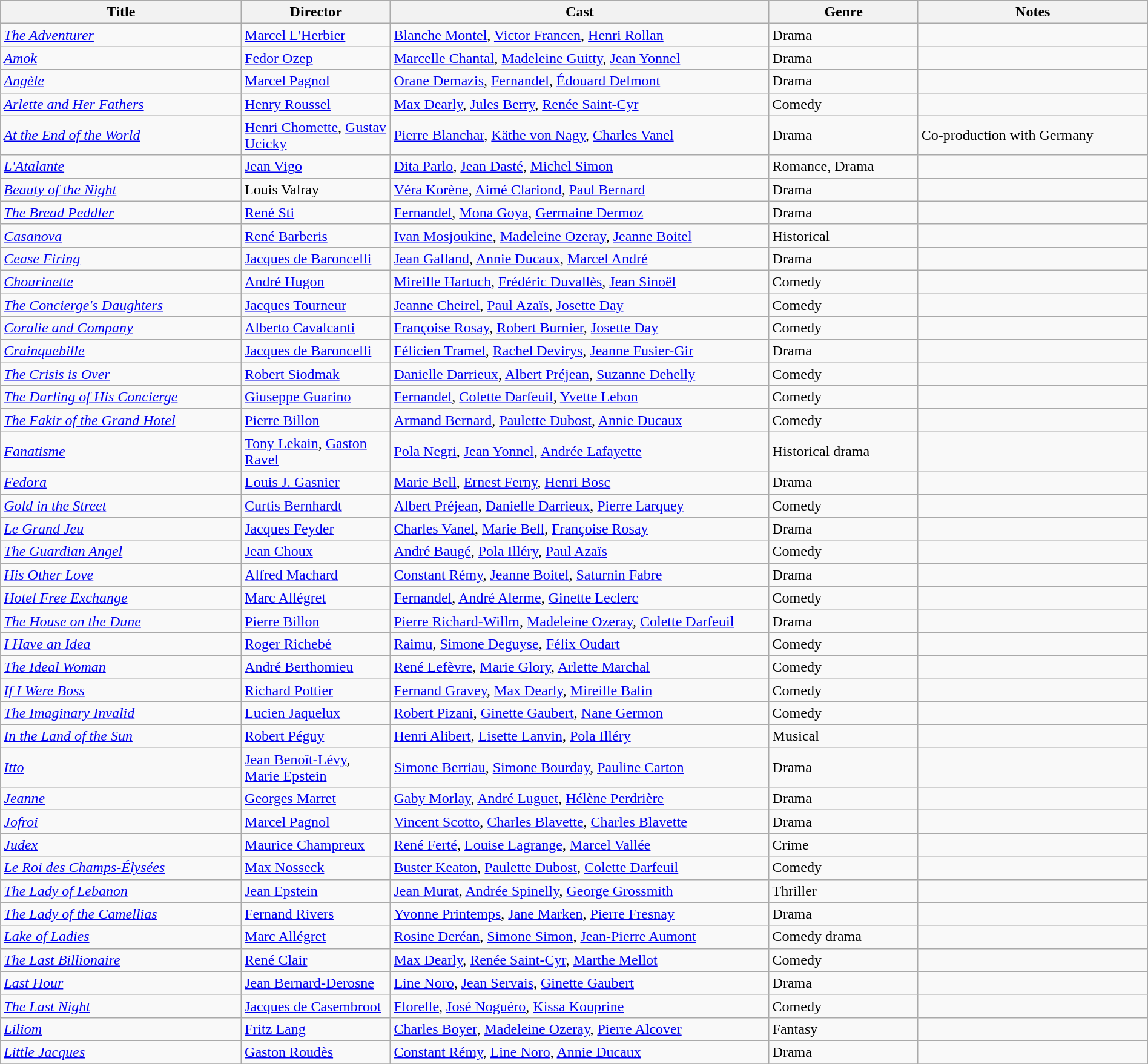<table class="wikitable" style="width:100%;">
<tr>
<th style="width:21%;">Title</th>
<th style="width:13%;">Director</th>
<th style="width:33%;">Cast</th>
<th style="width:13%;">Genre</th>
<th style="width:20%;">Notes</th>
</tr>
<tr>
<td><em><a href='#'>The Adventurer</a></em></td>
<td><a href='#'>Marcel L'Herbier</a></td>
<td><a href='#'>Blanche Montel</a>, <a href='#'>Victor Francen</a>, <a href='#'>Henri Rollan</a></td>
<td>Drama</td>
<td></td>
</tr>
<tr>
<td><em><a href='#'>Amok</a></em></td>
<td><a href='#'>Fedor Ozep</a></td>
<td><a href='#'>Marcelle Chantal</a>, <a href='#'>Madeleine Guitty</a>, <a href='#'>Jean Yonnel</a></td>
<td>Drama</td>
<td></td>
</tr>
<tr>
<td><em><a href='#'>Angèle</a></em></td>
<td><a href='#'>Marcel Pagnol</a></td>
<td><a href='#'>Orane Demazis</a>, <a href='#'>Fernandel</a>, <a href='#'>Édouard Delmont</a></td>
<td>Drama</td>
<td></td>
</tr>
<tr>
<td><em><a href='#'>Arlette and Her Fathers</a></em></td>
<td><a href='#'>Henry Roussel</a></td>
<td><a href='#'>Max Dearly</a>, <a href='#'>Jules Berry</a>, <a href='#'>Renée Saint-Cyr</a></td>
<td>Comedy</td>
<td></td>
</tr>
<tr>
<td><em><a href='#'>At the End of the World</a></em></td>
<td><a href='#'>Henri Chomette</a>, <a href='#'>Gustav Ucicky</a></td>
<td><a href='#'>Pierre Blanchar</a>, <a href='#'>Käthe von Nagy</a>, <a href='#'>Charles Vanel</a></td>
<td>Drama</td>
<td>Co-production with Germany</td>
</tr>
<tr>
<td><em><a href='#'>L'Atalante</a></em></td>
<td><a href='#'>Jean Vigo</a></td>
<td><a href='#'>Dita Parlo</a>, <a href='#'>Jean Dasté</a>, <a href='#'>Michel Simon</a></td>
<td>Romance, Drama</td>
<td></td>
</tr>
<tr>
<td><em><a href='#'>Beauty of the Night</a></em></td>
<td>Louis Valray</td>
<td><a href='#'>Véra Korène</a>, <a href='#'>Aimé Clariond</a>, <a href='#'>Paul Bernard</a></td>
<td>Drama</td>
<td></td>
</tr>
<tr>
<td><em><a href='#'>The Bread Peddler</a></em></td>
<td><a href='#'>René Sti</a></td>
<td><a href='#'>Fernandel</a>, <a href='#'>Mona Goya</a>, <a href='#'>Germaine Dermoz</a></td>
<td>Drama</td>
<td></td>
</tr>
<tr>
<td><em><a href='#'>Casanova</a></em></td>
<td><a href='#'>René Barberis</a></td>
<td><a href='#'>Ivan Mosjoukine</a>, <a href='#'>Madeleine Ozeray</a>, <a href='#'>Jeanne Boitel</a></td>
<td>Historical</td>
<td></td>
</tr>
<tr>
<td><em><a href='#'>Cease Firing</a></em></td>
<td><a href='#'>Jacques de Baroncelli</a></td>
<td><a href='#'>Jean Galland</a>, <a href='#'>Annie Ducaux</a>, <a href='#'>Marcel André</a></td>
<td>Drama</td>
<td></td>
</tr>
<tr>
<td><em><a href='#'>Chourinette</a></em></td>
<td><a href='#'>André Hugon</a></td>
<td><a href='#'>Mireille Hartuch</a>, <a href='#'>Frédéric Duvallès</a>, <a href='#'>Jean Sinoël</a></td>
<td>Comedy</td>
<td></td>
</tr>
<tr>
<td><em><a href='#'>The Concierge's Daughters</a></em></td>
<td><a href='#'>Jacques Tourneur</a></td>
<td><a href='#'>Jeanne Cheirel</a>, <a href='#'>Paul Azaïs</a>, <a href='#'>Josette Day</a></td>
<td>Comedy</td>
<td></td>
</tr>
<tr>
<td><em><a href='#'>Coralie and Company</a></em></td>
<td><a href='#'>Alberto Cavalcanti</a></td>
<td><a href='#'>Françoise Rosay</a>, <a href='#'>Robert Burnier</a>, <a href='#'>Josette Day</a></td>
<td>Comedy</td>
<td></td>
</tr>
<tr>
<td><em><a href='#'>Crainquebille</a></em></td>
<td><a href='#'>Jacques de Baroncelli</a></td>
<td><a href='#'>Félicien Tramel</a>, <a href='#'>Rachel Devirys</a>, <a href='#'>Jeanne Fusier-Gir</a></td>
<td>Drama</td>
<td></td>
</tr>
<tr>
<td><em><a href='#'>The Crisis is Over</a></em></td>
<td><a href='#'>Robert Siodmak</a></td>
<td><a href='#'>Danielle Darrieux</a>, <a href='#'>Albert Préjean</a>, <a href='#'>Suzanne Dehelly</a></td>
<td>Comedy</td>
<td></td>
</tr>
<tr>
<td><em><a href='#'>The Darling of His Concierge</a></em></td>
<td><a href='#'>Giuseppe Guarino</a></td>
<td><a href='#'>Fernandel</a>, <a href='#'>Colette Darfeuil</a>, <a href='#'>Yvette Lebon</a></td>
<td>Comedy</td>
<td></td>
</tr>
<tr>
<td><em><a href='#'>The Fakir of the Grand Hotel</a></em></td>
<td><a href='#'>Pierre Billon</a></td>
<td><a href='#'>Armand Bernard</a>, <a href='#'>Paulette Dubost</a>, <a href='#'>Annie Ducaux</a></td>
<td>Comedy</td>
<td></td>
</tr>
<tr>
<td><em><a href='#'>Fanatisme</a></em></td>
<td><a href='#'>Tony Lekain</a>, <a href='#'>Gaston Ravel</a></td>
<td><a href='#'>Pola Negri</a>, <a href='#'>Jean Yonnel</a>, <a href='#'>Andrée Lafayette</a></td>
<td>Historical drama</td>
<td></td>
</tr>
<tr>
<td><em><a href='#'>Fedora</a></em></td>
<td><a href='#'>Louis J. Gasnier</a></td>
<td><a href='#'>Marie Bell</a>, <a href='#'>Ernest Ferny</a>, <a href='#'>Henri Bosc</a></td>
<td>Drama</td>
<td></td>
</tr>
<tr>
<td><em><a href='#'>Gold in the Street</a></em></td>
<td><a href='#'>Curtis Bernhardt</a></td>
<td><a href='#'>Albert Préjean</a>, <a href='#'>Danielle Darrieux</a>, <a href='#'>Pierre Larquey</a></td>
<td>Comedy</td>
<td></td>
</tr>
<tr>
<td><em><a href='#'>Le Grand Jeu</a></em></td>
<td><a href='#'>Jacques Feyder</a></td>
<td><a href='#'>Charles Vanel</a>, <a href='#'>Marie Bell</a>, <a href='#'>Françoise Rosay</a></td>
<td>Drama</td>
<td></td>
</tr>
<tr>
<td><em><a href='#'>The Guardian Angel</a></em></td>
<td><a href='#'>Jean Choux</a></td>
<td><a href='#'>André Baugé</a>, <a href='#'>Pola Illéry</a>, <a href='#'>Paul Azaïs</a></td>
<td>Comedy</td>
<td></td>
</tr>
<tr>
<td><em><a href='#'>His Other Love</a></em></td>
<td><a href='#'>Alfred Machard</a></td>
<td><a href='#'>Constant Rémy</a>, <a href='#'>Jeanne Boitel</a>, <a href='#'>Saturnin Fabre</a></td>
<td>Drama</td>
<td></td>
</tr>
<tr>
<td><em><a href='#'>Hotel Free Exchange</a></em></td>
<td><a href='#'>Marc Allégret</a></td>
<td><a href='#'>Fernandel</a>, <a href='#'>André Alerme</a>, <a href='#'>Ginette Leclerc</a></td>
<td>Comedy</td>
<td></td>
</tr>
<tr>
<td><em><a href='#'>The House on the Dune</a></em></td>
<td><a href='#'>Pierre Billon</a></td>
<td><a href='#'>Pierre Richard-Willm</a>, <a href='#'>Madeleine Ozeray</a>, <a href='#'>Colette Darfeuil</a></td>
<td>Drama</td>
<td></td>
</tr>
<tr>
<td><em><a href='#'>I Have an Idea</a></em></td>
<td><a href='#'>Roger Richebé</a></td>
<td><a href='#'>Raimu</a>, <a href='#'>Simone Deguyse</a>, <a href='#'>Félix Oudart</a></td>
<td>Comedy</td>
<td></td>
</tr>
<tr>
<td><em><a href='#'>The Ideal Woman</a></em></td>
<td><a href='#'>André Berthomieu</a></td>
<td><a href='#'>René Lefèvre</a>, <a href='#'>Marie Glory</a>, <a href='#'>Arlette Marchal</a></td>
<td>Comedy</td>
<td></td>
</tr>
<tr>
<td><em><a href='#'>If I Were Boss</a></em></td>
<td><a href='#'>Richard Pottier</a></td>
<td><a href='#'>Fernand Gravey</a>, <a href='#'>Max Dearly</a>, <a href='#'>Mireille Balin</a></td>
<td>Comedy</td>
<td></td>
</tr>
<tr>
<td><em><a href='#'>The Imaginary Invalid</a></em></td>
<td><a href='#'>Lucien Jaquelux</a></td>
<td><a href='#'>Robert Pizani</a>, <a href='#'>Ginette Gaubert</a>, <a href='#'>Nane Germon</a></td>
<td>Comedy</td>
<td></td>
</tr>
<tr>
<td><em><a href='#'>In the Land of the Sun</a></em></td>
<td><a href='#'>Robert Péguy</a></td>
<td><a href='#'>Henri Alibert</a>, <a href='#'>Lisette Lanvin</a>, <a href='#'>Pola Illéry</a></td>
<td>Musical</td>
<td></td>
</tr>
<tr>
<td><em><a href='#'>Itto</a></em></td>
<td><a href='#'>Jean Benoît-Lévy</a>, <a href='#'>Marie Epstein</a></td>
<td><a href='#'>Simone Berriau</a>, <a href='#'>Simone Bourday</a>, <a href='#'>Pauline Carton</a></td>
<td>Drama</td>
<td></td>
</tr>
<tr>
<td><em><a href='#'>Jeanne</a></em></td>
<td><a href='#'>Georges Marret</a></td>
<td><a href='#'>Gaby Morlay</a>, <a href='#'>André Luguet</a>, <a href='#'>Hélène Perdrière</a></td>
<td>Drama</td>
<td></td>
</tr>
<tr>
<td><em><a href='#'>Jofroi</a></em></td>
<td><a href='#'>Marcel Pagnol</a></td>
<td><a href='#'>Vincent Scotto</a>, <a href='#'>Charles Blavette</a>, <a href='#'>Charles Blavette</a></td>
<td>Drama</td>
<td></td>
</tr>
<tr>
<td><em><a href='#'>Judex</a></em></td>
<td><a href='#'>Maurice Champreux</a></td>
<td><a href='#'>René Ferté</a>, <a href='#'>Louise Lagrange</a>, <a href='#'>Marcel Vallée</a></td>
<td>Crime</td>
<td></td>
</tr>
<tr>
<td><em><a href='#'>Le Roi des Champs-Élysées</a></em></td>
<td><a href='#'>Max Nosseck</a></td>
<td><a href='#'>Buster Keaton</a>, <a href='#'>Paulette Dubost</a>, <a href='#'>Colette Darfeuil</a></td>
<td>Comedy</td>
<td></td>
</tr>
<tr>
<td><em><a href='#'>The Lady of Lebanon</a></em></td>
<td><a href='#'>Jean Epstein</a></td>
<td><a href='#'>Jean Murat</a>, <a href='#'>Andrée Spinelly</a>, <a href='#'>George Grossmith</a></td>
<td>Thriller</td>
<td></td>
</tr>
<tr>
<td><em><a href='#'>The Lady of the Camellias</a></em></td>
<td><a href='#'>Fernand Rivers</a></td>
<td><a href='#'>Yvonne Printemps</a>, <a href='#'>Jane Marken</a>, <a href='#'>Pierre Fresnay</a></td>
<td>Drama</td>
<td></td>
</tr>
<tr>
<td><em><a href='#'>Lake of Ladies</a></em></td>
<td><a href='#'>Marc Allégret</a></td>
<td><a href='#'>Rosine Deréan</a>, <a href='#'>Simone Simon</a>, <a href='#'>Jean-Pierre Aumont</a></td>
<td>Comedy drama</td>
<td></td>
</tr>
<tr>
<td><em><a href='#'>The Last Billionaire</a></em></td>
<td><a href='#'>René Clair</a></td>
<td><a href='#'>Max Dearly</a>, <a href='#'>Renée Saint-Cyr</a>, <a href='#'>Marthe Mellot</a></td>
<td>Comedy</td>
<td></td>
</tr>
<tr>
<td><em><a href='#'>Last Hour</a></em></td>
<td><a href='#'>Jean Bernard-Derosne</a></td>
<td><a href='#'>Line Noro</a>, <a href='#'>Jean Servais</a>, <a href='#'>Ginette Gaubert</a></td>
<td>Drama</td>
<td></td>
</tr>
<tr>
<td><em><a href='#'>The Last Night</a></em></td>
<td><a href='#'>Jacques de Casembroot</a></td>
<td><a href='#'>Florelle</a>, <a href='#'>José Noguéro</a>, <a href='#'>Kissa Kouprine</a></td>
<td>Comedy</td>
<td></td>
</tr>
<tr>
<td><em><a href='#'>Liliom</a></em></td>
<td><a href='#'>Fritz Lang</a></td>
<td><a href='#'>Charles Boyer</a>, <a href='#'>Madeleine Ozeray</a>, <a href='#'>Pierre Alcover</a></td>
<td>Fantasy</td>
<td></td>
</tr>
<tr>
<td><em><a href='#'>Little Jacques</a></em></td>
<td><a href='#'>Gaston Roudès</a></td>
<td><a href='#'>Constant Rémy</a>, <a href='#'>Line Noro</a>, <a href='#'>Annie Ducaux</a></td>
<td>Drama</td>
<td></td>
</tr>
<tr>
</tr>
</table>
